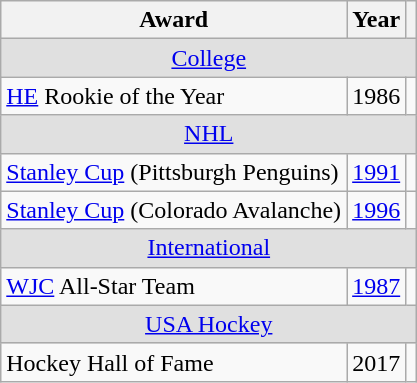<table class="wikitable">
<tr>
<th>Award</th>
<th>Year</th>
<th></th>
</tr>
<tr ALIGN="center" bgcolor="#e0e0e0">
<td colspan="3"><a href='#'>College</a></td>
</tr>
<tr>
<td><a href='#'>HE</a> Rookie of the Year</td>
<td>1986</td>
<td></td>
</tr>
<tr ALIGN="center" bgcolor="#e0e0e0">
<td colspan="3"><a href='#'>NHL</a></td>
</tr>
<tr>
<td><a href='#'>Stanley Cup</a> (Pittsburgh Penguins)</td>
<td><a href='#'>1991</a></td>
<td></td>
</tr>
<tr>
<td><a href='#'>Stanley Cup</a> (Colorado Avalanche)</td>
<td><a href='#'>1996</a></td>
<td></td>
</tr>
<tr ALIGN="center" bgcolor="#e0e0e0">
<td colspan="3"><a href='#'>International</a></td>
</tr>
<tr>
<td><a href='#'>WJC</a> All-Star Team</td>
<td><a href='#'>1987</a></td>
<td></td>
</tr>
<tr ALIGN="center" bgcolor="#e0e0e0">
<td colspan="3"><a href='#'>USA Hockey</a></td>
</tr>
<tr>
<td>Hockey Hall of Fame</td>
<td>2017</td>
<td></td>
</tr>
</table>
